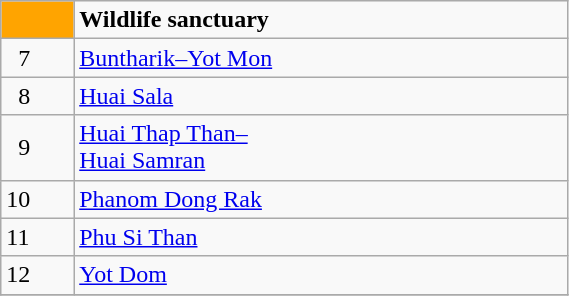<table class= "wikitable" style= "width:30%; display:inline-table;">
<tr>
<td style="width:3%; background:#FFA400;"> </td>
<td style="width:27%;"><strong>Wildlife sanctuary</strong></td>
</tr>
<tr>
<td>  7</td>
<td><a href='#'>Buntharik–Yot Mon</a></td>
</tr>
<tr>
<td>  8</td>
<td><a href='#'>Huai Sala</a></td>
</tr>
<tr>
<td>  9</td>
<td><a href='#'>Huai Thap Than–<br>Huai Samran</a></td>
</tr>
<tr>
<td>10</td>
<td><a href='#'>Phanom Dong Rak</a></td>
</tr>
<tr>
<td>11</td>
<td><a href='#'>Phu Si Than</a></td>
</tr>
<tr>
<td>12</td>
<td><a href='#'>Yot Dom</a></td>
</tr>
<tr>
</tr>
</table>
